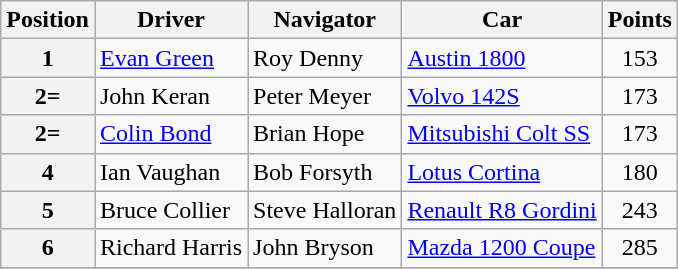<table class="wikitable" border="1">
<tr>
<th>Position</th>
<th>Driver</th>
<th>Navigator</th>
<th>Car</th>
<th>Points</th>
</tr>
<tr>
<th>1</th>
<td><a href='#'>Evan Green</a></td>
<td>Roy Denny</td>
<td><a href='#'>Austin 1800</a></td>
<td align="center">153</td>
</tr>
<tr>
<th>2=</th>
<td>John Keran</td>
<td>Peter Meyer</td>
<td><a href='#'>Volvo 142S</a></td>
<td align="center">173</td>
</tr>
<tr>
<th>2=</th>
<td><a href='#'>Colin Bond</a></td>
<td>Brian Hope</td>
<td><a href='#'>Mitsubishi Colt SS</a></td>
<td align="center">173</td>
</tr>
<tr>
<th>4</th>
<td>Ian Vaughan</td>
<td>Bob Forsyth</td>
<td><a href='#'>Lotus Cortina</a></td>
<td align="center">180</td>
</tr>
<tr>
<th>5</th>
<td>Bruce Collier</td>
<td>Steve Halloran</td>
<td><a href='#'>Renault R8 Gordini</a></td>
<td align="center">243</td>
</tr>
<tr>
<th>6</th>
<td>Richard Harris</td>
<td>John Bryson</td>
<td><a href='#'>Mazda 1200 Coupe</a></td>
<td align="center">285</td>
</tr>
<tr>
</tr>
</table>
